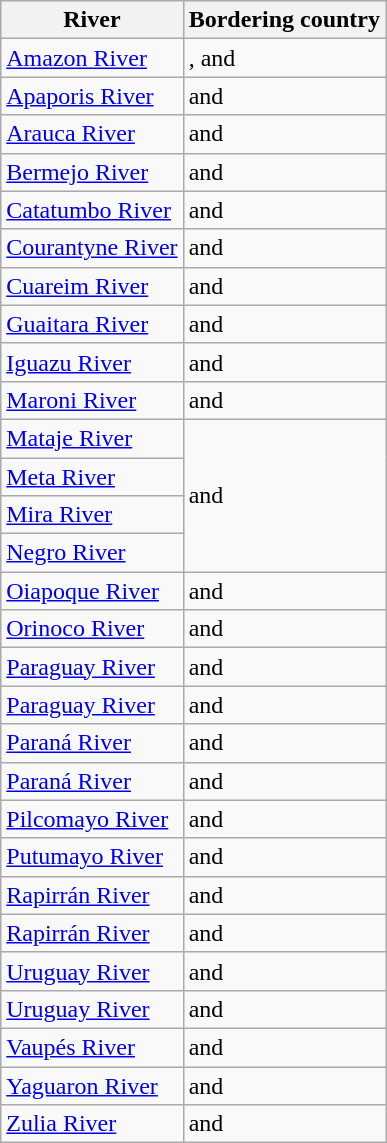<table class="wikitable sortable">
<tr>
<th>River</th>
<th>Bordering country</th>
</tr>
<tr>
<td><a href='#'>Amazon River</a></td>
<td>,  and </td>
</tr>
<tr>
<td><a href='#'>Apaporis River</a></td>
<td> and </td>
</tr>
<tr>
<td><a href='#'>Arauca River</a></td>
<td> and </td>
</tr>
<tr>
<td><a href='#'>Bermejo River</a></td>
<td> and </td>
</tr>
<tr>
<td><a href='#'>Catatumbo River</a></td>
<td> and </td>
</tr>
<tr>
<td><a href='#'>Courantyne River</a></td>
<td> and </td>
</tr>
<tr>
<td><a href='#'>Cuareim River</a></td>
<td> and </td>
</tr>
<tr>
<td><a href='#'>Guaitara River</a></td>
<td> and </td>
</tr>
<tr>
<td><a href='#'>Iguazu River</a></td>
<td> and </td>
</tr>
<tr>
<td><a href='#'>Maroni River</a></td>
<td> and </td>
</tr>
<tr>
<td><a href='#'>Mataje River</a></td>
<td rowspan="4"> and </td>
</tr>
<tr>
<td><a href='#'>Meta River</a></td>
</tr>
<tr>
<td><a href='#'>Mira River</a></td>
</tr>
<tr>
<td><a href='#'>Negro River</a></td>
</tr>
<tr>
<td><a href='#'>Oiapoque River</a></td>
<td> and </td>
</tr>
<tr>
<td><a href='#'>Orinoco River</a></td>
<td> and </td>
</tr>
<tr>
<td><a href='#'>Paraguay River</a></td>
<td> and </td>
</tr>
<tr>
<td><a href='#'>Paraguay River</a></td>
<td> and </td>
</tr>
<tr>
<td><a href='#'>Paraná River</a></td>
<td> and </td>
</tr>
<tr>
<td><a href='#'>Paraná River</a></td>
<td> and </td>
</tr>
<tr>
<td><a href='#'>Pilcomayo River</a></td>
<td> and </td>
</tr>
<tr>
<td><a href='#'>Putumayo River</a></td>
<td> and </td>
</tr>
<tr>
<td><a href='#'>Rapirrán River</a></td>
<td> and </td>
</tr>
<tr>
<td><a href='#'>Rapirrán River</a></td>
<td> and </td>
</tr>
<tr>
<td><a href='#'>Uruguay River</a></td>
<td> and </td>
</tr>
<tr>
<td><a href='#'>Uruguay River</a></td>
<td> and </td>
</tr>
<tr>
<td><a href='#'>Vaupés River</a></td>
<td> and </td>
</tr>
<tr>
<td><a href='#'>Yaguaron River</a></td>
<td> and </td>
</tr>
<tr>
<td><a href='#'>Zulia River</a></td>
<td> and </td>
</tr>
</table>
